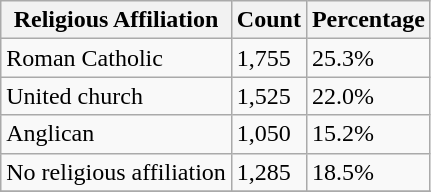<table class="wikitable">
<tr>
<th>Religious Affiliation</th>
<th>Count</th>
<th>Percentage</th>
</tr>
<tr>
<td>Roman Catholic</td>
<td>1,755</td>
<td>25.3%</td>
</tr>
<tr>
<td>United church</td>
<td>1,525</td>
<td>22.0%</td>
</tr>
<tr>
<td>Anglican</td>
<td>1,050</td>
<td>15.2%</td>
</tr>
<tr>
<td>No religious affiliation</td>
<td>1,285</td>
<td>18.5%</td>
</tr>
<tr>
</tr>
</table>
